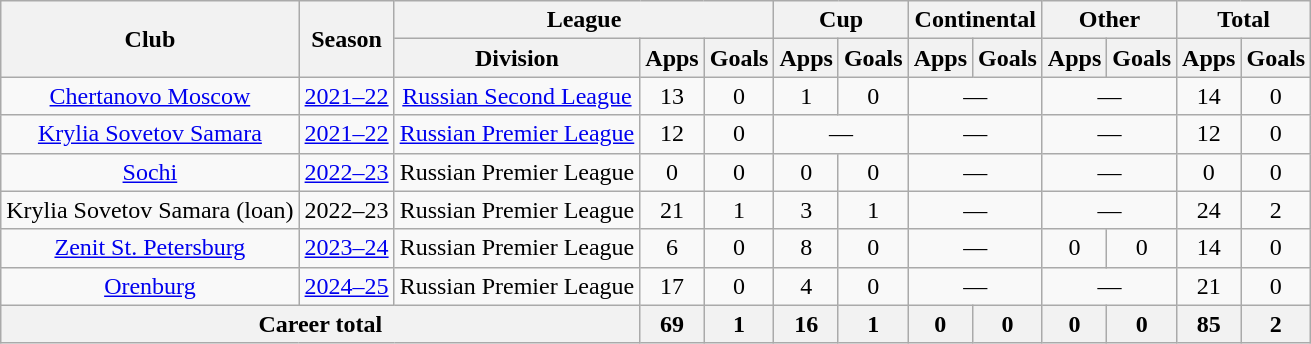<table class="wikitable" style="text-align: center;">
<tr>
<th rowspan="2">Club</th>
<th rowspan="2">Season</th>
<th colspan="3">League</th>
<th colspan="2">Cup</th>
<th colspan="2">Continental</th>
<th colspan="2">Other</th>
<th colspan="2">Total</th>
</tr>
<tr>
<th>Division</th>
<th>Apps</th>
<th>Goals</th>
<th>Apps</th>
<th>Goals</th>
<th>Apps</th>
<th>Goals</th>
<th>Apps</th>
<th>Goals</th>
<th>Apps</th>
<th>Goals</th>
</tr>
<tr>
<td><a href='#'>Chertanovo Moscow</a></td>
<td><a href='#'>2021–22</a></td>
<td><a href='#'>Russian Second League</a></td>
<td>13</td>
<td>0</td>
<td>1</td>
<td>0</td>
<td colspan="2">—</td>
<td colspan="2">—</td>
<td>14</td>
<td>0</td>
</tr>
<tr>
<td><a href='#'>Krylia Sovetov Samara</a></td>
<td><a href='#'>2021–22</a></td>
<td><a href='#'>Russian Premier League</a></td>
<td>12</td>
<td>0</td>
<td colspan="2">—</td>
<td colspan="2">—</td>
<td colspan="2">—</td>
<td>12</td>
<td>0</td>
</tr>
<tr>
<td><a href='#'>Sochi</a></td>
<td><a href='#'>2022–23</a></td>
<td>Russian Premier League</td>
<td>0</td>
<td>0</td>
<td>0</td>
<td>0</td>
<td colspan="2">—</td>
<td colspan="2">—</td>
<td>0</td>
<td>0</td>
</tr>
<tr>
<td>Krylia Sovetov Samara (loan)</td>
<td>2022–23</td>
<td>Russian Premier League</td>
<td>21</td>
<td>1</td>
<td>3</td>
<td>1</td>
<td colspan="2">—</td>
<td colspan="2">—</td>
<td>24</td>
<td>2</td>
</tr>
<tr>
<td><a href='#'>Zenit St. Petersburg</a></td>
<td><a href='#'>2023–24</a></td>
<td>Russian Premier League</td>
<td>6</td>
<td>0</td>
<td>8</td>
<td>0</td>
<td colspan="2">—</td>
<td>0</td>
<td>0</td>
<td>14</td>
<td>0</td>
</tr>
<tr>
<td><a href='#'>Orenburg</a></td>
<td><a href='#'>2024–25</a></td>
<td>Russian Premier League</td>
<td>17</td>
<td>0</td>
<td>4</td>
<td>0</td>
<td colspan="2">—</td>
<td colspan="2">—</td>
<td>21</td>
<td>0</td>
</tr>
<tr>
<th colspan="3">Career total</th>
<th>69</th>
<th>1</th>
<th>16</th>
<th>1</th>
<th>0</th>
<th>0</th>
<th>0</th>
<th>0</th>
<th>85</th>
<th>2</th>
</tr>
</table>
